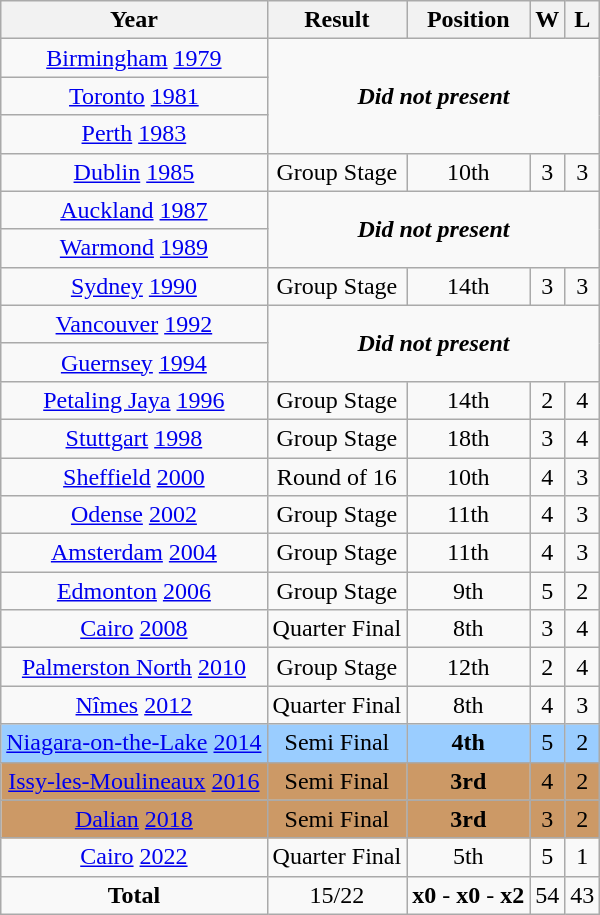<table class="wikitable" style="text-align: center;">
<tr>
<th>Year</th>
<th>Result</th>
<th>Position</th>
<th>W</th>
<th>L</th>
</tr>
<tr>
<td> <a href='#'>Birmingham</a> <a href='#'>1979</a></td>
<td rowspan="3" colspan="4" align="center"><strong><em>Did not present</em></strong></td>
</tr>
<tr>
<td> <a href='#'>Toronto</a> <a href='#'>1981</a></td>
</tr>
<tr>
<td> <a href='#'>Perth</a> <a href='#'>1983</a></td>
</tr>
<tr>
<td> <a href='#'>Dublin</a> <a href='#'>1985</a></td>
<td>Group Stage</td>
<td>10th</td>
<td>3</td>
<td>3</td>
</tr>
<tr>
<td> <a href='#'>Auckland</a> <a href='#'>1987</a></td>
<td rowspan="2" colspan="4" align="center"><strong><em>Did not present</em></strong></td>
</tr>
<tr>
<td> <a href='#'>Warmond</a> <a href='#'>1989</a></td>
</tr>
<tr>
<td> <a href='#'>Sydney</a> <a href='#'>1990</a></td>
<td>Group Stage</td>
<td>14th</td>
<td>3</td>
<td>3</td>
</tr>
<tr>
<td> <a href='#'>Vancouver</a> <a href='#'>1992</a></td>
<td rowspan=" 2" colspan="4" align="center"><strong><em>Did not present</em></strong></td>
</tr>
<tr>
<td> <a href='#'>Guernsey</a> <a href='#'>1994</a></td>
</tr>
<tr>
<td> <a href='#'>Petaling Jaya</a> <a href='#'>1996</a></td>
<td>Group Stage</td>
<td>14th</td>
<td>2</td>
<td>4</td>
</tr>
<tr>
<td> <a href='#'>Stuttgart</a> <a href='#'>1998</a></td>
<td>Group Stage</td>
<td>18th</td>
<td>3</td>
<td>4</td>
</tr>
<tr>
<td> <a href='#'>Sheffield</a> <a href='#'>2000</a></td>
<td>Round of 16</td>
<td>10th</td>
<td>4</td>
<td>3</td>
</tr>
<tr>
<td> <a href='#'>Odense</a> <a href='#'>2002</a></td>
<td>Group Stage</td>
<td>11th</td>
<td>4</td>
<td>3</td>
</tr>
<tr>
<td> <a href='#'>Amsterdam</a> <a href='#'>2004</a></td>
<td>Group Stage</td>
<td>11th</td>
<td>4</td>
<td>3</td>
</tr>
<tr>
<td> <a href='#'>Edmonton</a> <a href='#'>2006</a></td>
<td>Group Stage</td>
<td>9th</td>
<td>5</td>
<td>2</td>
</tr>
<tr>
<td> <a href='#'>Cairo</a> <a href='#'>2008</a></td>
<td>Quarter Final</td>
<td>8th</td>
<td>3</td>
<td>4</td>
</tr>
<tr>
<td> <a href='#'>Palmerston North</a> <a href='#'>2010</a></td>
<td>Group Stage</td>
<td>12th</td>
<td>2</td>
<td>4</td>
</tr>
<tr>
<td> <a href='#'>Nîmes</a> <a href='#'>2012</a></td>
<td>Quarter Final</td>
<td>8th</td>
<td>4</td>
<td>3</td>
</tr>
<tr style="background:#9acdff;">
<td> <a href='#'>Niagara-on-the-Lake</a> <a href='#'>2014</a></td>
<td>Semi Final</td>
<td><strong>4th</strong></td>
<td>5</td>
<td>2</td>
</tr>
<tr style="background:#c96;">
<td> <a href='#'>Issy-les-Moulineaux</a> <a href='#'>2016</a></td>
<td>Semi Final</td>
<td><strong>3rd</strong></td>
<td>4</td>
<td>2</td>
</tr>
<tr style="background:#c96;">
<td> <a href='#'>Dalian</a> <a href='#'>2018</a></td>
<td>Semi Final</td>
<td><strong>3rd</strong></td>
<td>3</td>
<td>2</td>
</tr>
<tr>
<td> <a href='#'>Cairo</a> <a href='#'>2022</a></td>
<td>Quarter Final</td>
<td>5th</td>
<td>5</td>
<td>1</td>
</tr>
<tr>
<td><strong>Total</strong></td>
<td>15/22</td>
<td><strong>x0</strong> - <strong>x0</strong> - <strong>x2</strong></td>
<td>54</td>
<td>43</td>
</tr>
</table>
